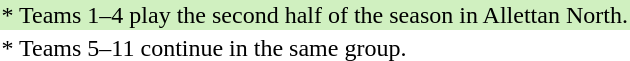<table>
<tr style="background: #D0F0C0;">
<td>* Teams 1–4 play the second half of the season in Allettan North.</td>
</tr>
<tr>
<td>* Teams 5–11 continue in the same group.</td>
</tr>
</table>
